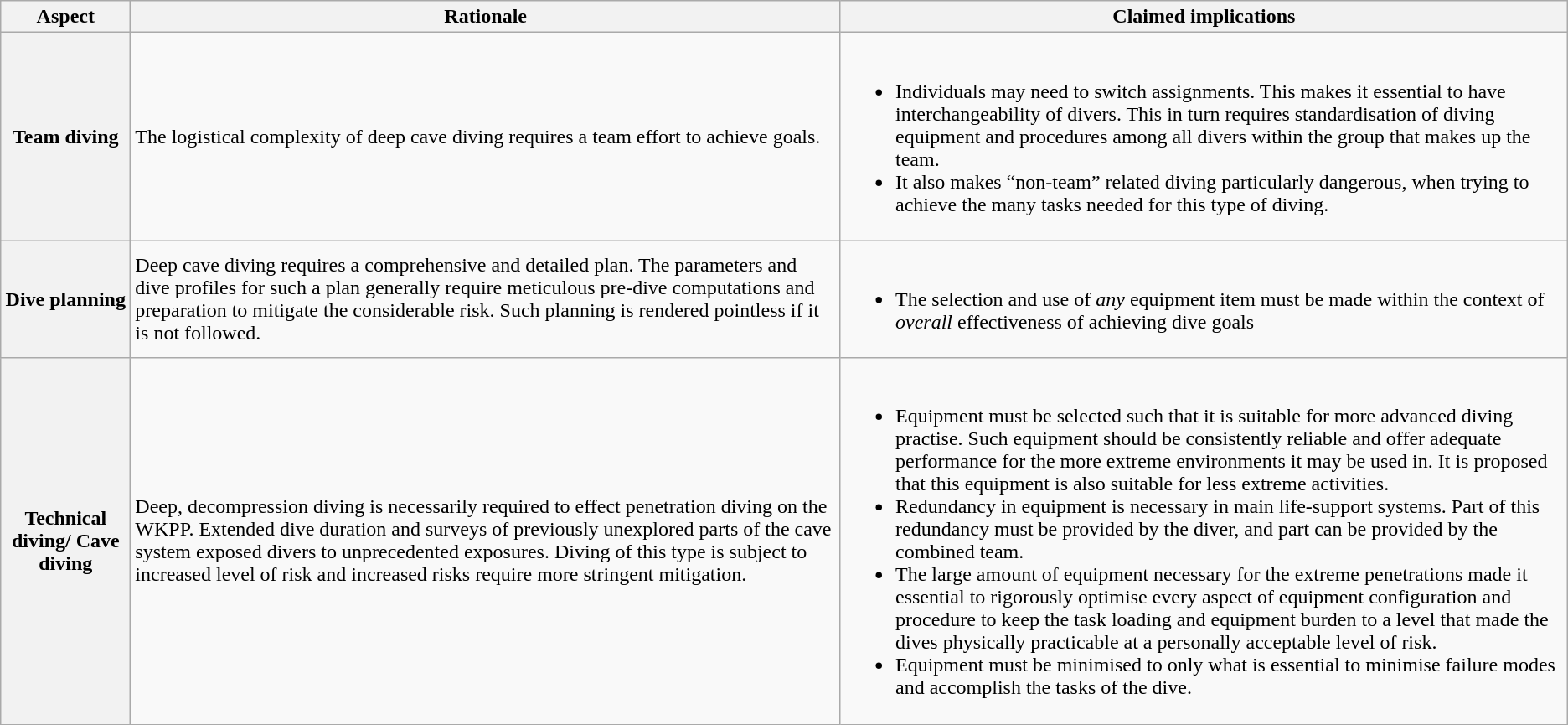<table class="wikitable">
<tr>
<th scope="col">Aspect</th>
<th scope="col">Rationale</th>
<th scope="col">Claimed implications</th>
</tr>
<tr>
<th scope="row">Team diving</th>
<td>The logistical complexity of deep cave diving requires a team effort to achieve goals.</td>
<td><br><ul><li>Individuals may need to switch assignments. This makes it essential to have interchangeability of divers. This in turn requires standardisation of diving equipment and procedures among all divers within the group that makes up the team.</li><li>It also makes “non-team” related diving particularly dangerous, when trying to achieve the many tasks needed for this type of diving.</li></ul></td>
</tr>
<tr>
<th scope="row">Dive planning</th>
<td>Deep cave diving requires a comprehensive and detailed plan. The parameters and dive profiles for such a plan generally require meticulous pre-dive computations and preparation to mitigate the considerable risk. Such planning is rendered pointless if it is not followed.</td>
<td><br><ul><li>The selection and use of <em>any</em> equipment item must be made within the context of <em>overall</em> effectiveness of achieving dive goals</li></ul></td>
</tr>
<tr>
<th scope="row">Technical diving/ Cave diving</th>
<td>Deep, decompression diving is necessarily required to effect penetration diving on the WKPP. Extended dive duration and surveys of previously unexplored parts of the cave system exposed divers to unprecedented exposures. Diving of this type is subject to increased level of risk and increased risks require more stringent mitigation.</td>
<td><br><ul><li>Equipment must be selected such that it is suitable for more advanced diving practise. Such equipment should be consistently reliable and offer adequate performance for the more extreme environments it may be used in. It is proposed that this equipment is also suitable for less extreme activities.</li><li>Redundancy in equipment is necessary in main life-support systems. Part of this redundancy must be provided by the diver, and part can be provided by the combined team.</li><li>The large amount of equipment necessary for the extreme penetrations made it essential to rigorously optimise every aspect of equipment configuration and procedure to keep the task loading and equipment burden to a level that made the dives physically practicable at a personally acceptable level of risk.</li><li>Equipment must be minimised to only what is essential to minimise failure modes and accomplish the tasks of the dive.</li></ul></td>
</tr>
</table>
